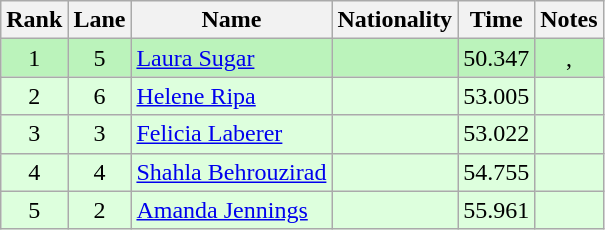<table class="wikitable" style="text-align:center;">
<tr>
<th>Rank</th>
<th>Lane</th>
<th>Name</th>
<th>Nationality</th>
<th>Time</th>
<th>Notes</th>
</tr>
<tr bgcolor=bbf3bb>
<td>1</td>
<td>5</td>
<td align=left><a href='#'>Laura Sugar</a></td>
<td align=left></td>
<td>50.347</td>
<td>, </td>
</tr>
<tr bgcolor=ddffdd>
<td>2</td>
<td>6</td>
<td align=left><a href='#'>Helene Ripa</a></td>
<td align=left></td>
<td>53.005</td>
<td></td>
</tr>
<tr bgcolor=ddffdd>
<td>3</td>
<td>3</td>
<td align=left><a href='#'>Felicia Laberer</a></td>
<td align=left></td>
<td>53.022</td>
<td></td>
</tr>
<tr bgcolor=ddffdd>
<td>4</td>
<td>4</td>
<td align=left><a href='#'>Shahla Behrouzirad</a></td>
<td align=left></td>
<td>54.755</td>
<td></td>
</tr>
<tr bgcolor=ddffdd>
<td>5</td>
<td>2</td>
<td align=left><a href='#'>Amanda Jennings</a></td>
<td align=left></td>
<td>55.961</td>
<td></td>
</tr>
</table>
